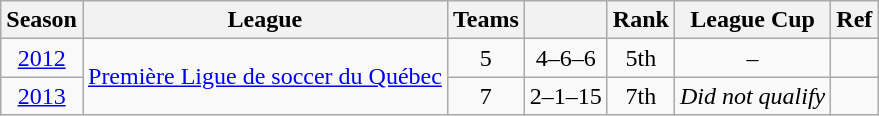<table class="wikitable" style="text-align: center;">
<tr>
<th>Season</th>
<th>League</th>
<th>Teams</th>
<th></th>
<th>Rank</th>
<th>League Cup</th>
<th>Ref</th>
</tr>
<tr>
<td><a href='#'>2012</a></td>
<td rowspan="2"><a href='#'>Première Ligue de soccer du Québec</a></td>
<td>5</td>
<td>4–6–6</td>
<td>5th</td>
<td>–</td>
<td></td>
</tr>
<tr>
<td><a href='#'>2013</a></td>
<td>7</td>
<td>2–1–15</td>
<td>7th</td>
<td><em>Did not qualify</em></td>
<td></td>
</tr>
</table>
